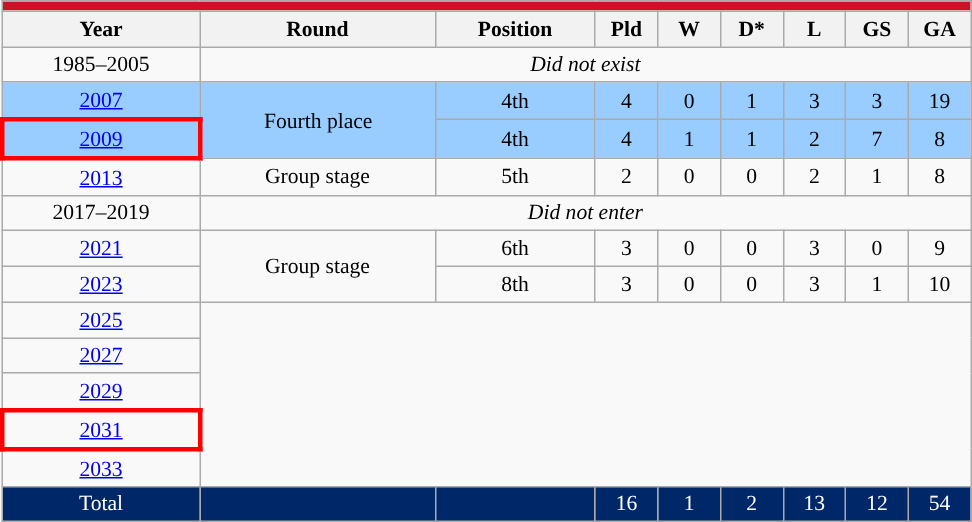<table class="wikitable" style="text-align: center;font-size:90%;">
<tr>
<th colspan="9" style="background: #CE1126; color: #FFFFFF;"><a href='#'></a></th>
</tr>
<tr>
<th width=125>Year</th>
<th width=150>Round</th>
<th width=100>Position</th>
<th width=35>Pld</th>
<th width=35>W</th>
<th width=35>D*</th>
<th width=35>L</th>
<th width=35>GS</th>
<th width=35>GA</th>
</tr>
<tr>
<td>1985–2005</td>
<td colspan="8"><em>Did not exist</em></td>
</tr>
<tr style="background:#9acdff;">
<td> <a href='#'>2007</a></td>
<td rowspan=2>Fourth place</td>
<td>4th</td>
<td>4</td>
<td>0</td>
<td>1</td>
<td>3</td>
<td>3</td>
<td>19</td>
</tr>
<tr style="background:#9acdff;">
<td style="border:3px solid red;"> <a href='#'>2009</a></td>
<td>4th</td>
<td>4</td>
<td>1</td>
<td>1</td>
<td>2</td>
<td>7</td>
<td>8</td>
</tr>
<tr>
<td> <a href='#'>2013</a></td>
<td>Group stage</td>
<td>5th</td>
<td>2</td>
<td>0</td>
<td>0</td>
<td>2</td>
<td>1</td>
<td>8</td>
</tr>
<tr>
<td>2017–2019</td>
<td colspan="8"><em>Did not enter</em></td>
</tr>
<tr>
<td> <a href='#'>2021</a></td>
<td rowspan=2>Group stage</td>
<td>6th</td>
<td>3</td>
<td>0</td>
<td>0</td>
<td>3</td>
<td>0</td>
<td>9</td>
</tr>
<tr>
<td> <a href='#'>2023</a></td>
<td>8th</td>
<td>3</td>
<td>0</td>
<td>0</td>
<td>3</td>
<td>1</td>
<td>10</td>
</tr>
<tr>
<td> <a href='#'>2025</a></td>
<td rowspan=5 colspan="8"></td>
</tr>
<tr>
<td> <a href='#'>2027</a></td>
</tr>
<tr>
<td> <a href='#'>2029</a></td>
</tr>
<tr>
<td style="border:3px solid red;"> <a href='#'>2031</a></td>
</tr>
<tr>
<td> <a href='#'>2033</a></td>
</tr>
<tr>
<td colspan=1 style="background: #002868; color: #FFFFFF;">Total</td>
<td style="background: #002868; color: #FFFFFF;"></td>
<td style="background: #002868; color: #FFFFFF;"></td>
<td style="background: #002868; color: #FFFFFF;">16</td>
<td style="background: #002868; color: #FFFFFF;">1</td>
<td style="background: #002868; color: #FFFFFF;">2</td>
<td style="background: #002868; color: #FFFFFF;">13</td>
<td style="background: #002868; color: #FFFFFF;">12</td>
<td style="background: #002868; color: #FFFFFF;">54</td>
</tr>
</table>
